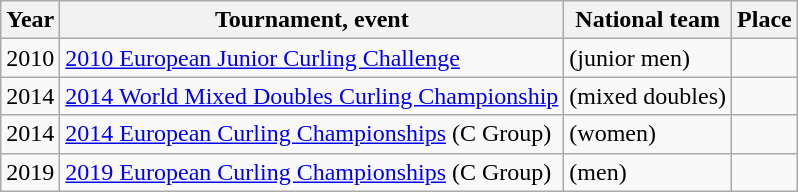<table class="wikitable">
<tr>
<th scope="col">Year</th>
<th scope="col">Tournament, event</th>
<th scope="col">National team</th>
<th scope="col">Place</th>
</tr>
<tr>
<td>2010</td>
<td><a href='#'>2010 European Junior Curling Challenge</a></td>
<td> (junior men)</td>
<td></td>
</tr>
<tr>
<td>2014</td>
<td><a href='#'>2014 World Mixed Doubles Curling Championship</a></td>
<td> (mixed doubles)</td>
<td></td>
</tr>
<tr>
<td>2014</td>
<td><a href='#'>2014 European Curling Championships</a> (C Group)</td>
<td> (women)</td>
<td></td>
</tr>
<tr>
<td>2019</td>
<td><a href='#'>2019 European Curling Championships</a> (C Group)</td>
<td> (men)</td>
<td></td>
</tr>
</table>
